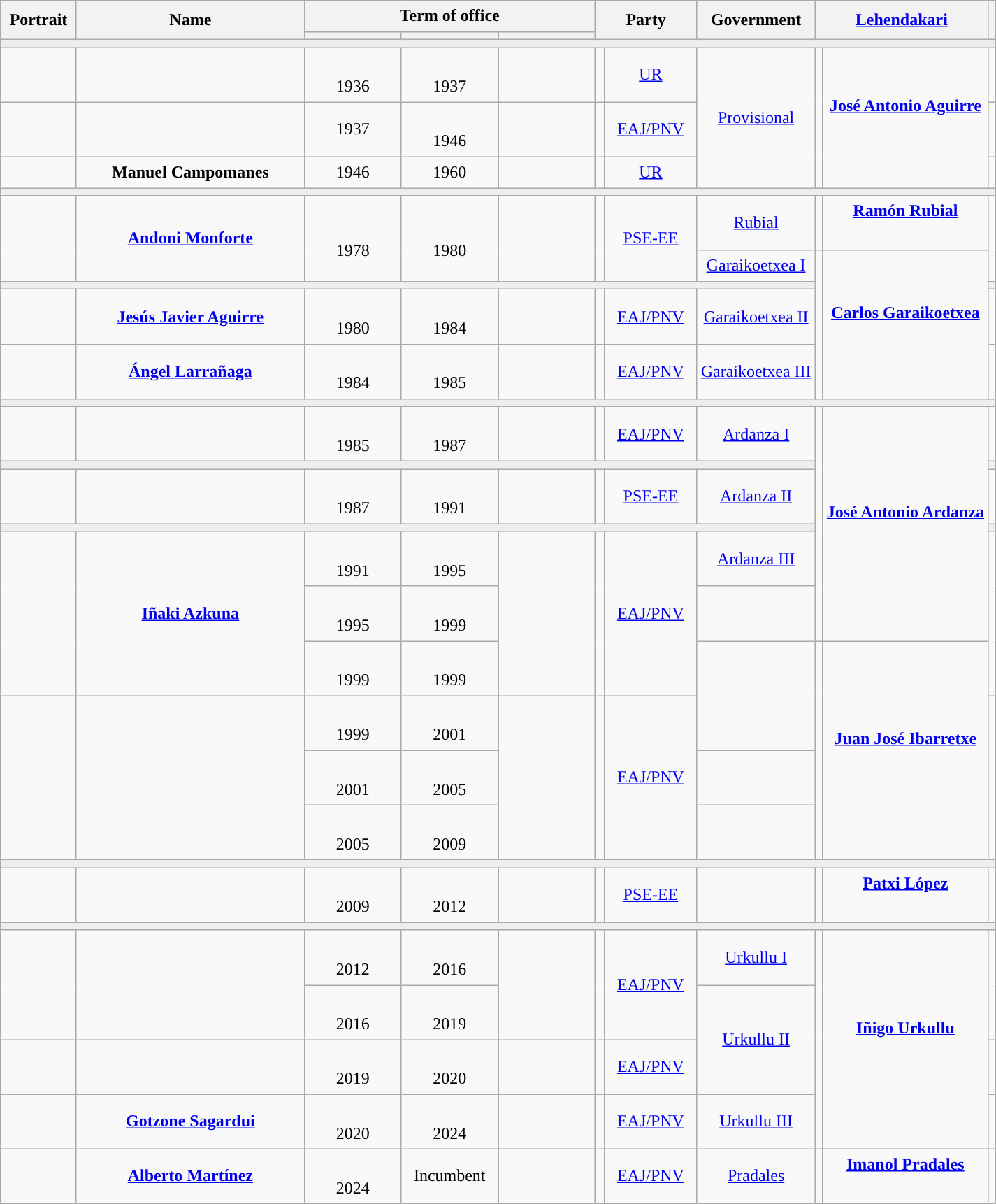<table class="wikitable" style="line-height:1.4em; text-align:center; border:1px #aaf solid;">
<tr>
<th rowspan="2" width="65">Portrait</th>
<th rowspan="2" width="210">Name<br></th>
<th colspan="3">Term of office</th>
<th rowspan="2" colspan="2" width="90">Party</th>
<th rowspan="2">Government</th>
<th rowspan="2" colspan="2"><a href='#'>Lehendakari</a><br></th>
<th rowspan="2"></th>
</tr>
<tr>
<th width="85"></th>
<th width="85"></th>
<th width="85"></th>
</tr>
<tr>
<td colspan="11" style="background:#EEEEEE;"></td>
</tr>
<tr>
<td></td>
<td><strong></strong><br></td>
<td class="nowrap"><br>1936</td>
<td class="nowrap"><br>1937</td>
<td></td>
<td style="color:inherit;background:"></td>
<td><a href='#'>UR</a></td>
<td rowspan="3"><a href='#'>Provisional</a></td>
<td rowspan="3" style="color:inherit;background:"></td>
<td rowspan="3"><strong><a href='#'>José Antonio Aguirre</a></strong><br><br></td>
<td align="center"><br></td>
</tr>
<tr>
<td></td>
<td><strong></strong><br></td>
<td class="nowrap">1937</td>
<td class="nowrap"><br>1946</td>
<td></td>
<td style="color:inherit;background:"></td>
<td><a href='#'>EAJ/PNV</a></td>
<td align="center"></td>
</tr>
<tr>
<td></td>
<td><strong>Manuel Campomanes</strong><br></td>
<td class="nowrap">1946</td>
<td class="nowrap">1960</td>
<td></td>
<td style="color:inherit;background:"></td>
<td><a href='#'>UR</a></td>
<td align="center"></td>
</tr>
<tr>
<td colspan="11" style="background:#EEEEEE;"></td>
</tr>
<tr>
<td rowspan="2"></td>
<td rowspan="2"><strong><a href='#'>Andoni Monforte</a></strong><br></td>
<td rowspan ="2" class="nowrap"><br>1978</td>
<td rowspan ="2" class="nowrap"><br>1980</td>
<td rowspan="2"></td>
<td rowspan="2" style="color:inherit;background:"></td>
<td rowspan="2"><a href='#'>PSE-EE</a></td>
<td><a href='#'>Rubial</a></td>
<td style="color:inherit;background:"></td>
<td><strong><a href='#'>Ramón Rubial</a></strong><br><br></td>
<td align="center" rowspan="2"></td>
</tr>
<tr>
<td><a href='#'>Garaikoetxea I</a></td>
<td rowspan="4" style="color:inherit;background:"></td>
<td rowspan="4"><strong><a href='#'>Carlos Garaikoetxea</a></strong><br><br></td>
</tr>
<tr>
<td colspan="8" style="background:#EEEEEE;"></td>
<td style="background:#EEEEEE;"></td>
</tr>
<tr>
<td></td>
<td><strong><a href='#'>Jesús Javier Aguirre</a></strong><br></td>
<td class="nowrap"><br>1980</td>
<td class="nowrap"><br>1984</td>
<td></td>
<td style="color:inherit;background:"></td>
<td><a href='#'>EAJ/PNV</a></td>
<td><a href='#'>Garaikoetxea II</a></td>
<td align="center"></td>
</tr>
<tr>
<td></td>
<td><strong><a href='#'>Ángel Larrañaga</a></strong><br></td>
<td class="nowrap"><br>1984</td>
<td class="nowrap"><br>1985</td>
<td></td>
<td style="color:inherit;background:"></td>
<td><a href='#'>EAJ/PNV</a></td>
<td><a href='#'>Garaikoetxea III</a></td>
<td align="center"><br></td>
</tr>
<tr>
<td colspan="11" style="background:#EEEEEE;"></td>
</tr>
<tr>
</tr>
<tr>
<td></td>
<td><strong></strong><br></td>
<td class="nowrap"><br>1985</td>
<td class="nowrap"><br>1987</td>
<td></td>
<td style="color:inherit;background:"></td>
<td><a href='#'>EAJ/PNV</a></td>
<td><a href='#'>Ardanza I</a></td>
<td rowspan="6" style="color:inherit;background:"></td>
<td rowspan="6"><strong><a href='#'>José Antonio Ardanza</a></strong><br><br></td>
<td align="center"><br></td>
</tr>
<tr>
<td colspan="8" style="background:#EEEEEE;"></td>
<td style="background:#EEEEEE;"></td>
</tr>
<tr>
<td></td>
<td><strong></strong><br></td>
<td class="nowrap"><br>1987</td>
<td class="nowrap"><br>1991</td>
<td></td>
<td style="color:inherit;background:"></td>
<td><a href='#'>PSE-EE</a></td>
<td><a href='#'>Ardanza II</a></td>
<td align="center"><br></td>
</tr>
<tr>
<td colspan="8" style="background:#EEEEEE;"></td>
<td style="background:#EEEEEE;"></td>
</tr>
<tr>
<td rowspan="3"></td>
<td rowspan="3"><strong><a href='#'>Iñaki Azkuna</a></strong><br></td>
<td class="nowrap"><br>1991</td>
<td class="nowrap"><br>1995</td>
<td rowspan="3"></td>
<td rowspan="3" style="color:inherit;background:"></td>
<td rowspan="3"><a href='#'>EAJ/PNV</a></td>
<td><a href='#'>Ardanza III</a></td>
<td rowspan="3" align="center"><br><br><br><br><br></td>
</tr>
<tr>
<td class="nowrap"><br>1995</td>
<td class="nowrap"><br>1999</td>
<td></td>
</tr>
<tr>
<td class="nowrap"><br>1999</td>
<td class="nowrap"><br>1999</td>
<td rowspan="2"></td>
<td rowspan="4" style="color:inherit;background:"></td>
<td rowspan="4"><strong><a href='#'>Juan José Ibarretxe</a></strong><br><br></td>
</tr>
<tr>
<td rowspan="3"></td>
<td rowspan="3"><strong></strong><br></td>
<td class="nowrap"><br>1999</td>
<td class="nowrap"><br>2001</td>
<td rowspan="3"></td>
<td rowspan="3" style="color:inherit;background:"></td>
<td rowspan="3"><a href='#'>EAJ/PNV</a></td>
<td rowspan="3" align="center"><br><br><br><br><br></td>
</tr>
<tr>
<td class="nowrap"><br>2001</td>
<td class="nowrap"><br>2005</td>
<td></td>
</tr>
<tr>
<td class="nowrap"><br>2005</td>
<td class="nowrap"><br>2009</td>
<td></td>
</tr>
<tr>
<td colspan="11" style="background:#EEEEEE;"></td>
</tr>
<tr>
<td></td>
<td><strong></strong><br></td>
<td class="nowrap"><br>2009</td>
<td class="nowrap"><br>2012</td>
<td></td>
<td style="color:inherit;background:"></td>
<td><a href='#'>PSE-EE</a></td>
<td></td>
<td style="color:inherit;background:"></td>
<td><strong><a href='#'>Patxi López</a></strong><br><br></td>
<td align="center"><br></td>
</tr>
<tr>
<td colspan="11" style="background:#EEEEEE;"></td>
</tr>
<tr>
<td rowspan="2"></td>
<td rowspan="2"><strong></strong><br></td>
<td class="nowrap"><br>2012</td>
<td class="nowrap"><br>2016</td>
<td rowspan="2"></td>
<td rowspan="2" style="color:inherit;background:"></td>
<td rowspan="2"><a href='#'>EAJ/PNV</a></td>
<td><a href='#'>Urkullu I</a></td>
<td rowspan="4" style="color:inherit;background:"></td>
<td rowspan="4"><strong><a href='#'>Iñigo Urkullu</a></strong><br><br></td>
<td rowspan="2" align="center"><br><br></td>
</tr>
<tr>
<td class="nowrap"><br>2016</td>
<td class="nowrap"><br>2019</td>
<td rowspan="2"><a href='#'>Urkullu II</a></td>
</tr>
<tr>
<td></td>
<td><strong></strong><br></td>
<td class="nowrap"><br>2019</td>
<td class="nowrap"><br>2020</td>
<td></td>
<td style="color:inherit;background:"></td>
<td><a href='#'>EAJ/PNV</a></td>
<td><br></td>
</tr>
<tr>
<td></td>
<td><strong><a href='#'>Gotzone Sagardui</a></strong><br></td>
<td class="nowrap"><br>2020</td>
<td class="nowrap"><br>2024</td>
<td></td>
<td style="color:inherit;background:"></td>
<td><a href='#'>EAJ/PNV</a></td>
<td><a href='#'>Urkullu III</a></td>
<td><br></td>
</tr>
<tr>
<td></td>
<td><strong><a href='#'>Alberto Martínez</a></strong><br></td>
<td class="nowrap"><br>2024</td>
<td class="nowrap">Incumbent</td>
<td></td>
<td style="color:inherit;background:"></td>
<td><a href='#'>EAJ/PNV</a></td>
<td><a href='#'>Pradales</a></td>
<td style="color:inherit;background:"></td>
<td><strong><a href='#'>Imanol Pradales</a></strong><br><br></td>
<td align="center"></td>
</tr>
</table>
